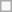<table class=wikitable>
<tr>
<td></td>
</tr>
</table>
